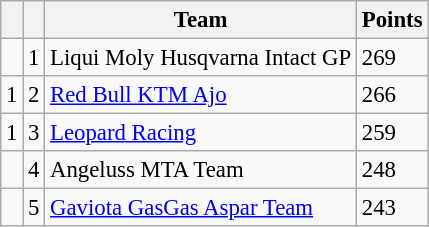<table class="wikitable" style="font-size: 95%;">
<tr>
<th></th>
<th></th>
<th>Team</th>
<th>Points</th>
</tr>
<tr>
<td></td>
<td align=center>1</td>
<td> Liqui Moly Husqvarna Intact GP</td>
<td align=left>269</td>
</tr>
<tr>
<td> 1</td>
<td align=center>2</td>
<td> <a href='#'>Red Bull KTM Ajo</a></td>
<td align=left>266</td>
</tr>
<tr>
<td> 1</td>
<td align=center>3</td>
<td> <a href='#'>Leopard Racing</a></td>
<td align=left>259</td>
</tr>
<tr>
<td></td>
<td align=center>4</td>
<td> Angeluss MTA Team</td>
<td align=left>248</td>
</tr>
<tr>
<td></td>
<td align=center>5</td>
<td> <a href='#'>Gaviota GasGas Aspar Team</a></td>
<td align=left>243</td>
</tr>
</table>
